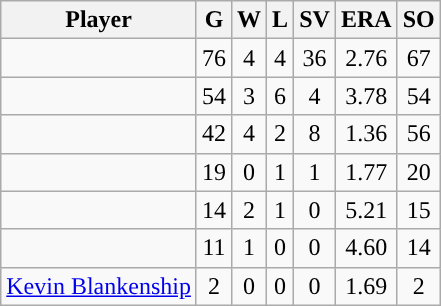<table class="wikitable sortable" style="text-align:center">
<tr>
<th>Player</th>
<th>G</th>
<th>W</th>
<th>L</th>
<th>SV</th>
<th>ERA</th>
<th>SO</th>
</tr>
<tr>
<td></td>
<td>76</td>
<td>4</td>
<td>4</td>
<td>36</td>
<td>2.76</td>
<td>67</td>
</tr>
<tr>
<td></td>
<td>54</td>
<td>3</td>
<td>6</td>
<td>4</td>
<td>3.78</td>
<td>54</td>
</tr>
<tr>
<td></td>
<td>42</td>
<td>4</td>
<td>2</td>
<td>8</td>
<td>1.36</td>
<td>56</td>
</tr>
<tr>
<td></td>
<td>19</td>
<td>0</td>
<td>1</td>
<td>1</td>
<td>1.77</td>
<td>20</td>
</tr>
<tr>
<td></td>
<td>14</td>
<td>2</td>
<td>1</td>
<td>0</td>
<td>5.21</td>
<td>15</td>
</tr>
<tr>
<td></td>
<td>11</td>
<td>1</td>
<td>0</td>
<td>0</td>
<td>4.60</td>
<td>14</td>
</tr>
<tr>
<td><a href='#'>Kevin Blankenship</a></td>
<td>2</td>
<td>0</td>
<td>0</td>
<td>0</td>
<td>1.69</td>
<td>2</td>
</tr>
</table>
